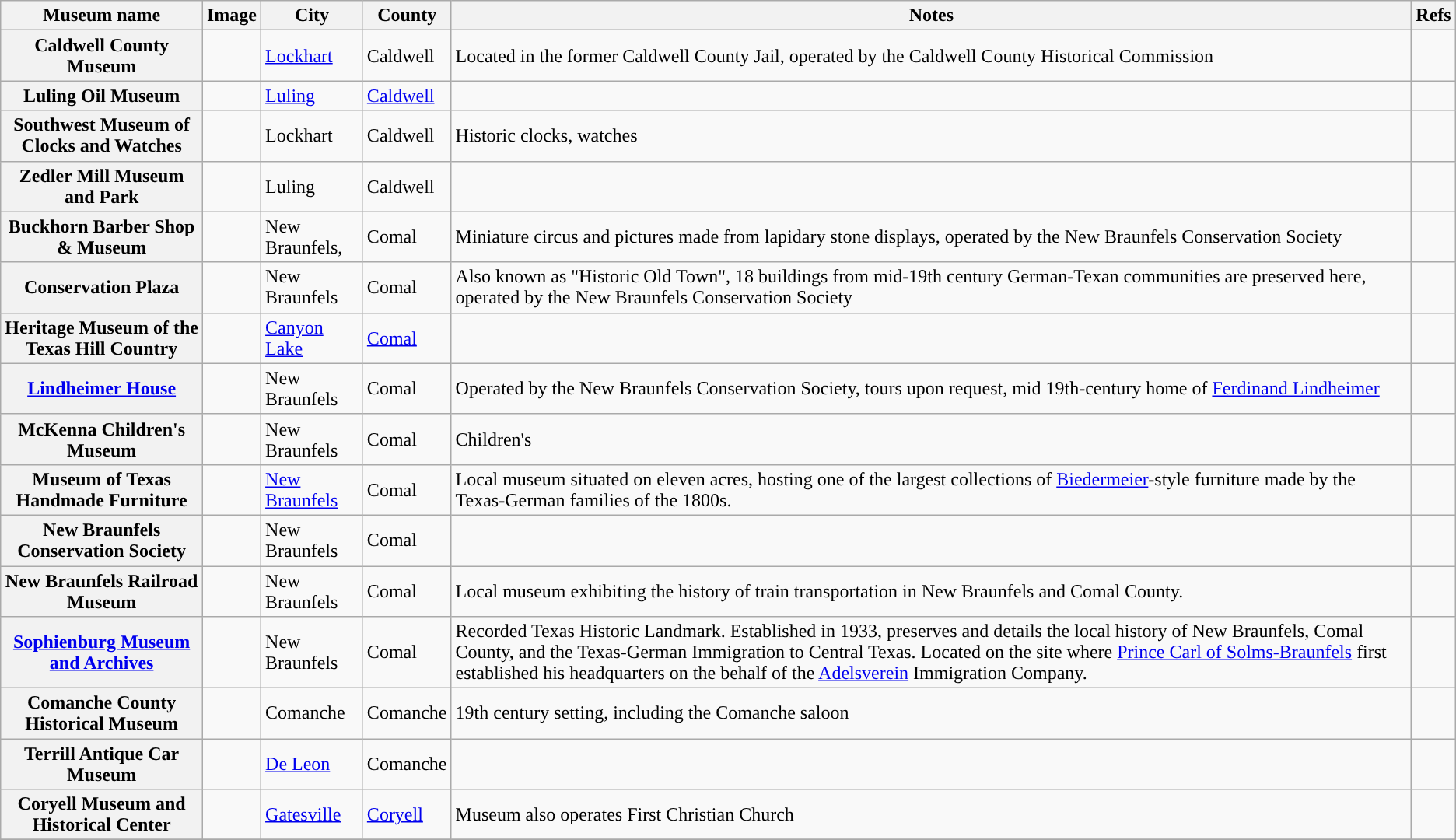<table class="wikitable sortable plainrowheaders">
<tr>
<th scope="col">Museum name</th>
<th scope="col"  class="unsortable">Image</th>
<th scope="col">City</th>
<th scope="col">County</th>
<th scope="col">Notes</th>
<th scope="col" class="unsortable">Refs</th>
</tr>
<tr>
<th scope="row">Caldwell County Museum</th>
<td></td>
<td><a href='#'>Lockhart</a></td>
<td>Caldwell</td>
<td>Located in the former Caldwell County Jail, operated by the Caldwell County Historical Commission</td>
<td align="center"></td>
</tr>
<tr>
<th scope="row">Luling Oil Museum</th>
<td></td>
<td><a href='#'>Luling</a></td>
<td><a href='#'>Caldwell</a></td>
<td></td>
<td align="center"></td>
</tr>
<tr>
<th scope="row">Southwest Museum of Clocks and Watches</th>
<td></td>
<td>Lockhart</td>
<td>Caldwell</td>
<td>Historic clocks, watches</td>
<td align="center"></td>
</tr>
<tr>
<th scope="row">Zedler Mill Museum and Park</th>
<td></td>
<td>Luling</td>
<td>Caldwell</td>
<td></td>
<td align="center"></td>
</tr>
<tr>
<th scope="row">Buckhorn Barber Shop & Museum</th>
<td></td>
<td>New Braunfels,</td>
<td>Comal</td>
<td>Miniature circus and pictures made from lapidary stone displays, operated by the New Braunfels Conservation Society</td>
<td align="center"></td>
</tr>
<tr>
<th scope="row">Conservation Plaza</th>
<td></td>
<td>New Braunfels</td>
<td>Comal</td>
<td>Also known as "Historic Old Town", 18 buildings from mid-19th century German-Texan communities are preserved here, operated by the New Braunfels Conservation Society</td>
<td align="center"></td>
</tr>
<tr>
<th scope="row">Heritage Museum of the Texas Hill Country</th>
<td></td>
<td><a href='#'>Canyon Lake</a></td>
<td><a href='#'>Comal</a></td>
<td></td>
<td align="center"></td>
</tr>
<tr>
<th scope="row"><a href='#'>Lindheimer House</a></th>
<td></td>
<td>New Braunfels</td>
<td>Comal</td>
<td>Operated by the New Braunfels Conservation Society, tours upon request, mid 19th-century home of <a href='#'>Ferdinand Lindheimer</a></td>
<td align="center"></td>
</tr>
<tr>
<th scope="row">McKenna Children's Museum</th>
<td></td>
<td>New Braunfels</td>
<td>Comal</td>
<td>Children's</td>
<td align="center"></td>
</tr>
<tr>
<th scope="row">Museum of Texas Handmade Furniture</th>
<td></td>
<td><a href='#'>New Braunfels</a></td>
<td>Comal</td>
<td>Local museum situated on eleven acres, hosting one of the largest collections of <a href='#'>Biedermeier</a>-style furniture made by the Texas-German families of the 1800s.</td>
<td align="center"></td>
</tr>
<tr>
<th scope="row">New Braunfels Conservation Society</th>
<td></td>
<td>New Braunfels</td>
<td>Comal</td>
<td></td>
<td align="center"></td>
</tr>
<tr>
<th scope="row">New Braunfels Railroad Museum</th>
<td></td>
<td>New Braunfels</td>
<td>Comal</td>
<td>Local museum exhibiting the history of train transportation in New Braunfels and Comal County.</td>
<td align="center"></td>
</tr>
<tr>
<th scope="row"><a href='#'>Sophienburg Museum and Archives</a></th>
<td></td>
<td>New Braunfels</td>
<td>Comal</td>
<td>Recorded Texas Historic Landmark. Established in 1933, preserves and details the local history of New Braunfels, Comal County, and the Texas-German Immigration to Central Texas. Located on the site where <a href='#'>Prince Carl of Solms-Braunfels</a> first established his headquarters on the behalf of the <a href='#'>Adelsverein</a> Immigration Company.</td>
<td align="center"></td>
</tr>
<tr>
<th scope="row">Comanche County Historical Museum</th>
<td></td>
<td>Comanche</td>
<td>Comanche</td>
<td>19th century setting, including the  Comanche saloon</td>
<td align="center"></td>
</tr>
<tr>
<th scope="row">Terrill Antique Car Museum</th>
<td></td>
<td><a href='#'>De Leon</a></td>
<td>Comanche</td>
<td></td>
<td align="center"></td>
</tr>
<tr>
<th scope="row">Coryell Museum and Historical Center</th>
<td></td>
<td><a href='#'>Gatesville</a></td>
<td><a href='#'>Coryell</a></td>
<td>Museum also operates First Christian Church</td>
<td align="center"></td>
</tr>
<tr>
</tr>
</table>
